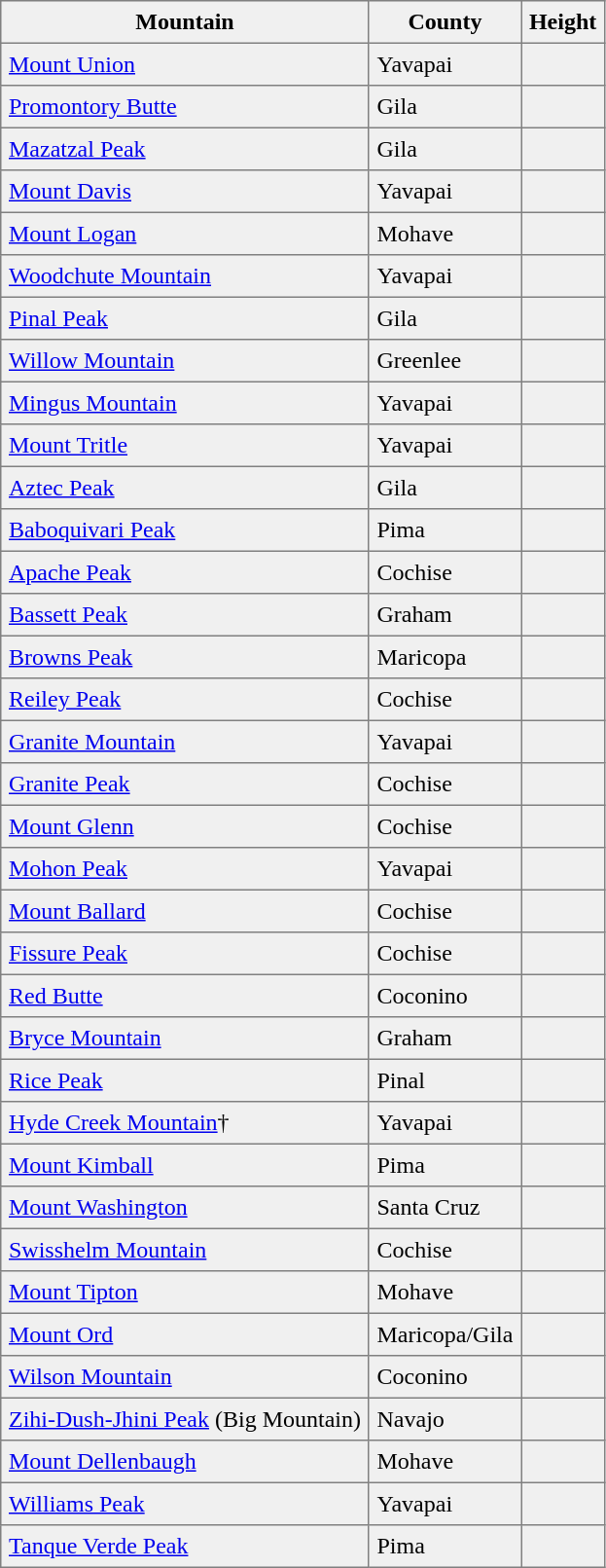<table border=1 cellspacing=0 cellpadding=5 style="border-collapse: collapse; background:#f0f0f0;">
<tr>
<th>Mountain</th>
<th>County</th>
<th>Height</th>
</tr>
<tr>
<td><a href='#'>Mount Union</a></td>
<td>Yavapai</td>
<td></td>
</tr>
<tr>
<td><a href='#'>Promontory Butte</a></td>
<td>Gila</td>
<td></td>
</tr>
<tr>
<td><a href='#'>Mazatzal Peak</a></td>
<td>Gila</td>
<td></td>
</tr>
<tr>
<td><a href='#'>Mount Davis</a></td>
<td>Yavapai</td>
<td></td>
</tr>
<tr>
<td><a href='#'>Mount Logan</a></td>
<td>Mohave</td>
<td></td>
</tr>
<tr>
<td><a href='#'>Woodchute Mountain</a></td>
<td>Yavapai</td>
<td></td>
</tr>
<tr>
<td><a href='#'>Pinal Peak</a></td>
<td>Gila</td>
<td></td>
</tr>
<tr>
<td><a href='#'>Willow Mountain</a></td>
<td>Greenlee</td>
<td></td>
</tr>
<tr>
<td><a href='#'>Mingus Mountain</a></td>
<td>Yavapai</td>
<td></td>
</tr>
<tr>
<td><a href='#'>Mount Tritle</a></td>
<td>Yavapai</td>
<td></td>
</tr>
<tr>
<td><a href='#'>Aztec Peak</a></td>
<td>Gila</td>
<td></td>
</tr>
<tr>
<td><a href='#'>Baboquivari Peak</a></td>
<td>Pima</td>
<td></td>
</tr>
<tr>
<td><a href='#'>Apache Peak</a></td>
<td>Cochise</td>
<td></td>
</tr>
<tr>
<td><a href='#'>Bassett Peak</a></td>
<td>Graham</td>
<td></td>
</tr>
<tr>
<td><a href='#'>Browns Peak</a></td>
<td>Maricopa</td>
<td></td>
</tr>
<tr>
<td><a href='#'>Reiley Peak</a></td>
<td>Cochise</td>
<td></td>
</tr>
<tr>
<td><a href='#'>Granite Mountain</a></td>
<td>Yavapai</td>
<td></td>
</tr>
<tr>
<td><a href='#'>Granite Peak</a></td>
<td>Cochise</td>
<td></td>
</tr>
<tr>
<td><a href='#'>Mount Glenn</a></td>
<td>Cochise</td>
<td></td>
</tr>
<tr>
<td><a href='#'>Mohon Peak</a></td>
<td>Yavapai</td>
<td></td>
</tr>
<tr>
<td><a href='#'>Mount Ballard</a></td>
<td>Cochise</td>
<td></td>
</tr>
<tr>
<td><a href='#'>Fissure Peak</a></td>
<td>Cochise</td>
<td></td>
</tr>
<tr>
<td><a href='#'>Red Butte</a></td>
<td>Coconino</td>
<td></td>
</tr>
<tr>
<td><a href='#'>Bryce Mountain</a></td>
<td>Graham</td>
<td></td>
</tr>
<tr>
<td><a href='#'>Rice Peak</a></td>
<td>Pinal</td>
<td></td>
</tr>
<tr>
<td><a href='#'>Hyde Creek Mountain</a>†</td>
<td>Yavapai</td>
<td></td>
</tr>
<tr>
<td><a href='#'>Mount Kimball</a></td>
<td>Pima</td>
<td></td>
</tr>
<tr>
<td><a href='#'>Mount Washington</a></td>
<td>Santa Cruz</td>
<td></td>
</tr>
<tr>
<td><a href='#'>Swisshelm Mountain</a></td>
<td>Cochise</td>
<td></td>
</tr>
<tr>
<td><a href='#'>Mount Tipton</a></td>
<td>Mohave</td>
<td></td>
</tr>
<tr>
<td><a href='#'>Mount Ord</a></td>
<td>Maricopa/Gila</td>
<td></td>
</tr>
<tr>
<td><a href='#'>Wilson Mountain</a></td>
<td>Coconino</td>
<td></td>
</tr>
<tr>
<td><a href='#'>Zihi-Dush-Jhini Peak</a> (Big Mountain)</td>
<td>Navajo</td>
<td></td>
</tr>
<tr>
<td><a href='#'>Mount Dellenbaugh</a></td>
<td>Mohave</td>
<td></td>
</tr>
<tr>
<td><a href='#'>Williams Peak</a></td>
<td>Yavapai</td>
<td></td>
</tr>
<tr>
<td><a href='#'>Tanque Verde Peak</a></td>
<td>Pima</td>
<td></td>
</tr>
</table>
